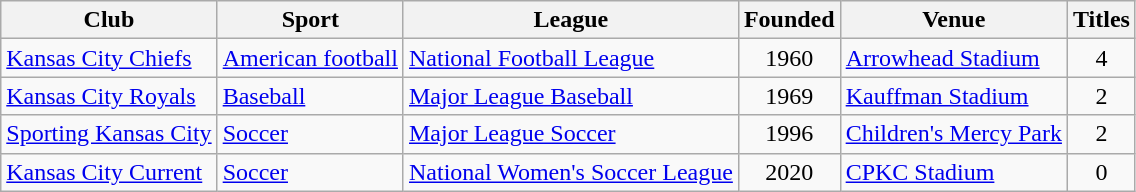<table class="wikitable">
<tr>
<th>Club</th>
<th>Sport</th>
<th>League</th>
<th>Founded</th>
<th>Venue</th>
<th>Titles</th>
</tr>
<tr>
<td><a href='#'>Kansas City Chiefs</a></td>
<td><a href='#'>American football</a></td>
<td><a href='#'>National Football League</a></td>
<td align=center>1960</td>
<td><a href='#'>Arrowhead Stadium</a></td>
<td align=center>4</td>
</tr>
<tr>
<td><a href='#'>Kansas City Royals</a></td>
<td><a href='#'>Baseball</a></td>
<td><a href='#'>Major League Baseball</a></td>
<td align=center>1969</td>
<td><a href='#'>Kauffman Stadium</a></td>
<td align=center>2</td>
</tr>
<tr>
<td><a href='#'>Sporting Kansas City</a></td>
<td><a href='#'>Soccer</a></td>
<td><a href='#'>Major League Soccer</a></td>
<td align=center>1996</td>
<td><a href='#'>Children's Mercy Park</a></td>
<td align=center>2</td>
</tr>
<tr>
<td><a href='#'>Kansas City Current</a></td>
<td><a href='#'>Soccer</a></td>
<td><a href='#'>National Women's Soccer League</a></td>
<td align=center>2020</td>
<td><a href='#'>CPKC Stadium</a></td>
<td align=center>0</td>
</tr>
</table>
